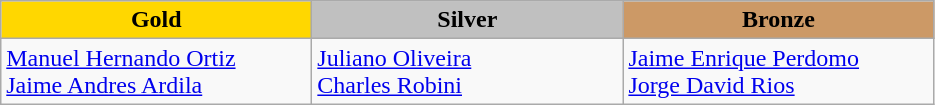<table class="wikitable" style="text-align:left">
<tr align="center">
<td width=200 bgcolor=gold><strong>Gold</strong></td>
<td width=200 bgcolor=silver><strong>Silver</strong></td>
<td width=200 bgcolor=CC9966><strong>Bronze</strong></td>
</tr>
<tr>
<td><a href='#'>Manuel Hernando Ortiz</a><br><a href='#'>Jaime Andres Ardila</a><br><em></em></td>
<td><a href='#'>Juliano Oliveira</a><br><a href='#'>Charles Robini</a><br><em></em></td>
<td><a href='#'>Jaime Enrique Perdomo</a><br><a href='#'>Jorge David Rios</a><br><em></em></td>
</tr>
</table>
